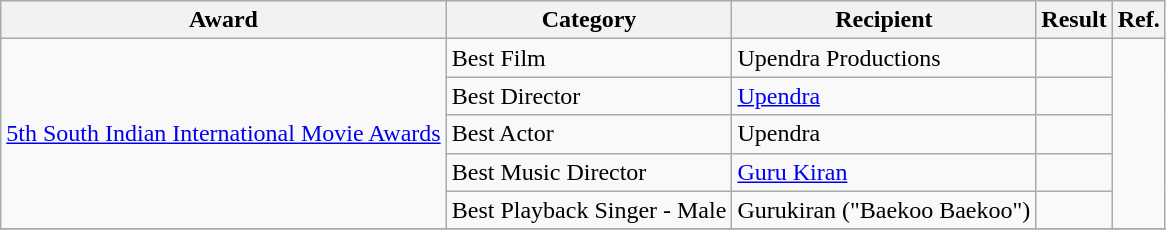<table class="wikitable sortable">
<tr>
<th>Award</th>
<th>Category</th>
<th>Recipient</th>
<th>Result</th>
<th>Ref.</th>
</tr>
<tr>
<td rowspan=5><a href='#'>5th South Indian International Movie Awards</a></td>
<td>Best Film</td>
<td>Upendra Productions</td>
<td></td>
<td rowspan=5></td>
</tr>
<tr>
<td>Best Director</td>
<td><a href='#'>Upendra</a></td>
<td></td>
</tr>
<tr>
<td>Best Actor</td>
<td>Upendra</td>
<td></td>
</tr>
<tr>
<td>Best Music Director</td>
<td><a href='#'>Guru Kiran</a></td>
<td></td>
</tr>
<tr>
<td>Best Playback Singer - Male</td>
<td>Gurukiran ("Baekoo Baekoo")</td>
<td></td>
</tr>
<tr>
</tr>
</table>
